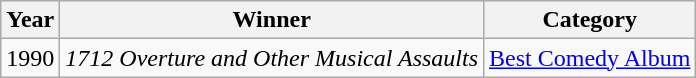<table class="wikitable">
<tr>
<th align="left">Year</th>
<th align="left">Winner</th>
<th align="left">Category</th>
</tr>
<tr>
<td align="left">1990</td>
<td align="left"><em>1712 Overture and Other Musical Assaults</em></td>
<td align="left"><a href='#'>Best Comedy Album</a></td>
</tr>
</table>
